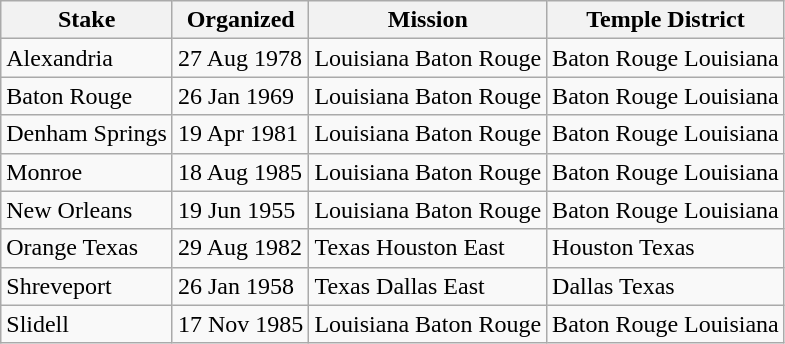<table class="wikitable sortable">
<tr>
<th>Stake</th>
<th data-sort-type=date>Organized</th>
<th>Mission</th>
<th>Temple District</th>
</tr>
<tr>
<td>Alexandria</td>
<td>27 Aug 1978</td>
<td>Louisiana Baton Rouge</td>
<td>Baton Rouge Louisiana</td>
</tr>
<tr>
<td>Baton Rouge</td>
<td>26 Jan 1969</td>
<td>Louisiana Baton Rouge</td>
<td>Baton Rouge Louisiana</td>
</tr>
<tr>
<td>Denham Springs</td>
<td>19 Apr 1981</td>
<td>Louisiana Baton Rouge</td>
<td>Baton Rouge Louisiana</td>
</tr>
<tr>
<td>Monroe</td>
<td>18 Aug 1985</td>
<td>Louisiana Baton Rouge</td>
<td>Baton Rouge Louisiana</td>
</tr>
<tr>
<td>New Orleans</td>
<td>19 Jun 1955</td>
<td>Louisiana Baton Rouge</td>
<td>Baton Rouge Louisiana</td>
</tr>
<tr>
<td>Orange Texas</td>
<td>29 Aug 1982</td>
<td>Texas Houston East</td>
<td>Houston Texas</td>
</tr>
<tr>
<td>Shreveport</td>
<td>26 Jan 1958</td>
<td>Texas Dallas East</td>
<td>Dallas Texas</td>
</tr>
<tr>
<td>Slidell</td>
<td>17 Nov 1985</td>
<td>Louisiana Baton Rouge</td>
<td>Baton Rouge Louisiana</td>
</tr>
</table>
